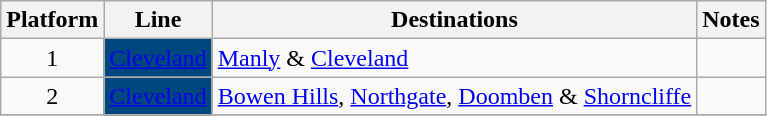<table class="wikitable" style="float: none; margin: 0.5em; ">
<tr>
<th>Platform</th>
<th>Line</th>
<th>Destinations</th>
<th>Notes</th>
</tr>
<tr>
<td rowspan="1" style="text-align:center;">1</td>
<td style=background:#00467f><a href='#'><span>Cleveland</span></a></td>
<td><a href='#'>Manly</a> & <a href='#'>Cleveland</a></td>
<td></td>
</tr>
<tr>
<td rowspan="1" style="text-align:center;">2</td>
<td style=background:#00467f><a href='#'><span>Cleveland</span></a></td>
<td><a href='#'>Bowen Hills</a>, <a href='#'>Northgate</a>, <a href='#'>Doomben</a> & <a href='#'>Shorncliffe</a></td>
<td></td>
</tr>
<tr>
</tr>
</table>
